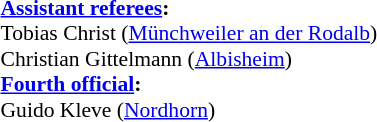<table width=50% style="font-size: 90%">
<tr>
<td><br><strong><a href='#'>Assistant referees</a>:</strong>
<br>Tobias Christ (<a href='#'>Münchweiler an der Rodalb</a>)
<br>Christian Gittelmann (<a href='#'>Albisheim</a>)
<br><strong><a href='#'>Fourth official</a>:</strong>
<br>Guido Kleve (<a href='#'>Nordhorn</a>)</td>
</tr>
</table>
